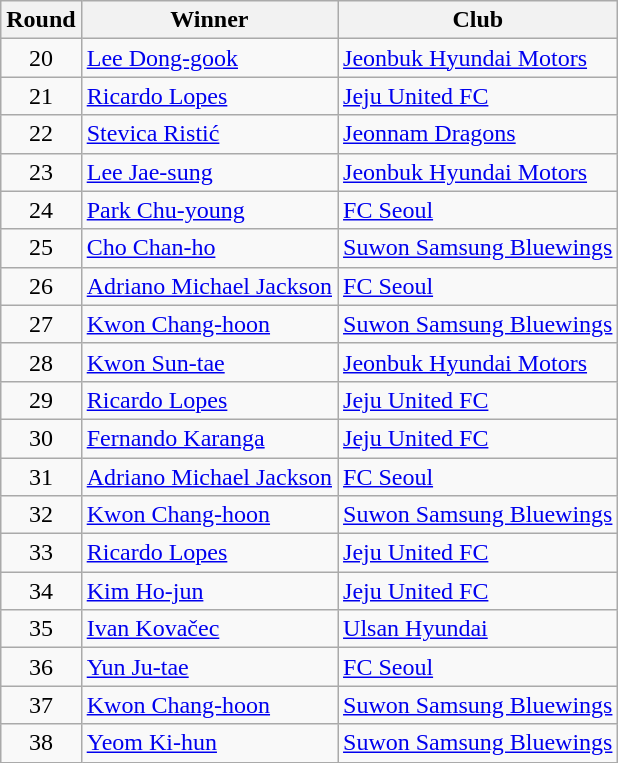<table class="wikitable">
<tr>
<th>Round</th>
<th>Winner</th>
<th>Club</th>
</tr>
<tr>
<td align=center>20</td>
<td> <a href='#'>Lee Dong-gook</a></td>
<td><a href='#'>Jeonbuk Hyundai Motors</a></td>
</tr>
<tr>
<td align=center>21</td>
<td> <a href='#'>Ricardo Lopes</a></td>
<td><a href='#'>Jeju United FC</a></td>
</tr>
<tr>
<td align=center>22</td>
<td> <a href='#'>Stevica Ristić</a></td>
<td><a href='#'>Jeonnam Dragons</a></td>
</tr>
<tr>
<td align=center>23</td>
<td> <a href='#'>Lee Jae-sung</a></td>
<td><a href='#'>Jeonbuk Hyundai Motors</a></td>
</tr>
<tr>
<td align=center>24</td>
<td> <a href='#'>Park Chu-young</a></td>
<td><a href='#'>FC Seoul</a></td>
</tr>
<tr>
<td align=center>25</td>
<td> <a href='#'>Cho Chan-ho</a></td>
<td><a href='#'>Suwon Samsung Bluewings</a></td>
</tr>
<tr>
<td align=center>26</td>
<td> <a href='#'>Adriano Michael Jackson</a></td>
<td><a href='#'>FC Seoul</a></td>
</tr>
<tr>
<td align=center>27</td>
<td> <a href='#'>Kwon Chang-hoon</a></td>
<td><a href='#'>Suwon Samsung Bluewings</a></td>
</tr>
<tr>
<td align=center>28</td>
<td> <a href='#'>Kwon Sun-tae</a></td>
<td><a href='#'>Jeonbuk Hyundai Motors</a></td>
</tr>
<tr>
<td align=center>29</td>
<td> <a href='#'>Ricardo Lopes</a></td>
<td><a href='#'>Jeju United FC</a></td>
</tr>
<tr>
<td align=center>30</td>
<td> <a href='#'>Fernando Karanga</a></td>
<td><a href='#'>Jeju United FC</a></td>
</tr>
<tr>
<td align=center>31</td>
<td> <a href='#'>Adriano Michael Jackson</a></td>
<td><a href='#'>FC Seoul</a></td>
</tr>
<tr>
<td align=center>32</td>
<td> <a href='#'>Kwon Chang-hoon</a></td>
<td><a href='#'>Suwon Samsung Bluewings</a></td>
</tr>
<tr>
<td align=center>33</td>
<td> <a href='#'>Ricardo Lopes</a></td>
<td><a href='#'>Jeju United FC</a></td>
</tr>
<tr>
<td align=center>34</td>
<td> <a href='#'>Kim Ho-jun</a></td>
<td><a href='#'>Jeju United FC</a></td>
</tr>
<tr>
<td align=center>35</td>
<td> <a href='#'>Ivan Kovačec</a></td>
<td><a href='#'>Ulsan Hyundai</a></td>
</tr>
<tr>
<td align=center>36</td>
<td> <a href='#'>Yun Ju-tae</a></td>
<td><a href='#'>FC Seoul</a></td>
</tr>
<tr>
<td align=center>37</td>
<td> <a href='#'>Kwon Chang-hoon</a></td>
<td><a href='#'>Suwon Samsung Bluewings</a></td>
</tr>
<tr>
<td align=center>38</td>
<td> <a href='#'>Yeom Ki-hun</a></td>
<td><a href='#'>Suwon Samsung Bluewings</a></td>
</tr>
</table>
